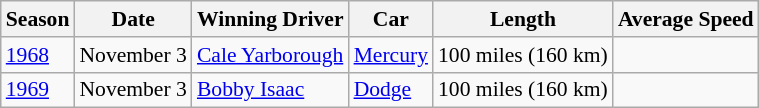<table class="wikitable" style="font-size:90%">
<tr>
<th>Season</th>
<th>Date</th>
<th>Winning Driver</th>
<th>Car</th>
<th>Length</th>
<th>Average Speed</th>
</tr>
<tr>
<td><a href='#'>1968</a></td>
<td>November 3</td>
<td><a href='#'>Cale Yarborough</a></td>
<td><a href='#'>Mercury</a></td>
<td>100 miles (160 km)</td>
<td></td>
</tr>
<tr>
<td><a href='#'>1969</a></td>
<td>November 3</td>
<td><a href='#'>Bobby Isaac</a></td>
<td><a href='#'>Dodge</a></td>
<td>100 miles (160 km)</td>
<td></td>
</tr>
</table>
